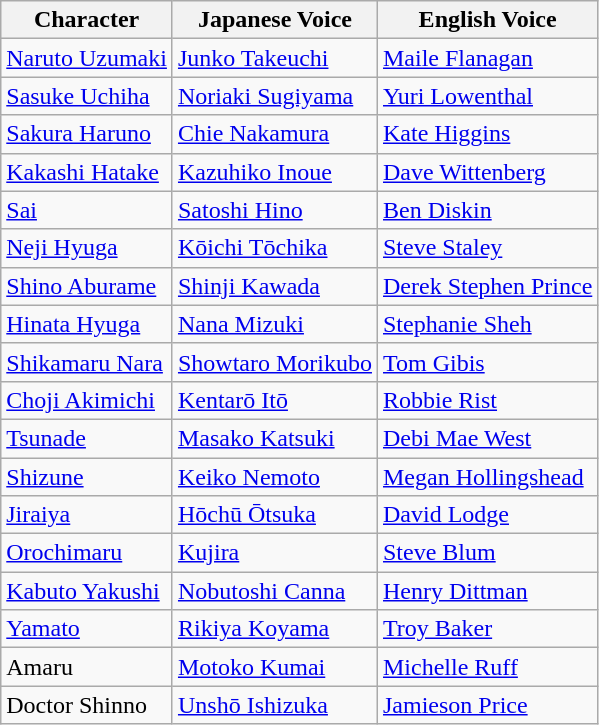<table class="wikitable">
<tr>
<th>Character</th>
<th>Japanese Voice</th>
<th>English Voice</th>
</tr>
<tr>
<td><a href='#'>Naruto Uzumaki</a></td>
<td><a href='#'>Junko Takeuchi</a></td>
<td><a href='#'>Maile Flanagan</a></td>
</tr>
<tr>
<td><a href='#'>Sasuke Uchiha</a></td>
<td><a href='#'>Noriaki Sugiyama</a></td>
<td><a href='#'>Yuri Lowenthal</a></td>
</tr>
<tr>
<td><a href='#'>Sakura Haruno</a></td>
<td><a href='#'>Chie Nakamura</a></td>
<td><a href='#'>Kate Higgins</a></td>
</tr>
<tr>
<td><a href='#'>Kakashi Hatake</a></td>
<td><a href='#'>Kazuhiko Inoue</a></td>
<td><a href='#'>Dave Wittenberg</a></td>
</tr>
<tr>
<td><a href='#'>Sai</a></td>
<td><a href='#'>Satoshi Hino</a></td>
<td><a href='#'>Ben Diskin</a></td>
</tr>
<tr>
<td><a href='#'>Neji Hyuga</a></td>
<td><a href='#'>Kōichi Tōchika</a></td>
<td><a href='#'>Steve Staley</a></td>
</tr>
<tr>
<td><a href='#'>Shino Aburame</a></td>
<td><a href='#'>Shinji Kawada</a></td>
<td><a href='#'>Derek Stephen Prince</a></td>
</tr>
<tr>
<td><a href='#'>Hinata Hyuga</a></td>
<td><a href='#'>Nana Mizuki</a></td>
<td><a href='#'>Stephanie Sheh</a></td>
</tr>
<tr>
<td><a href='#'>Shikamaru Nara</a></td>
<td><a href='#'>Showtaro Morikubo</a></td>
<td><a href='#'>Tom Gibis</a></td>
</tr>
<tr>
<td><a href='#'>Choji Akimichi</a></td>
<td><a href='#'>Kentarō Itō</a></td>
<td><a href='#'>Robbie Rist</a></td>
</tr>
<tr>
<td><a href='#'>Tsunade</a></td>
<td><a href='#'>Masako Katsuki</a></td>
<td><a href='#'>Debi Mae West</a></td>
</tr>
<tr>
<td><a href='#'>Shizune</a></td>
<td><a href='#'>Keiko Nemoto</a></td>
<td><a href='#'>Megan Hollingshead</a></td>
</tr>
<tr>
<td><a href='#'>Jiraiya</a></td>
<td><a href='#'>Hōchū Ōtsuka</a></td>
<td><a href='#'>David Lodge</a></td>
</tr>
<tr>
<td><a href='#'>Orochimaru</a></td>
<td><a href='#'>Kujira</a></td>
<td><a href='#'>Steve Blum</a></td>
</tr>
<tr>
<td><a href='#'>Kabuto Yakushi</a></td>
<td><a href='#'>Nobutoshi Canna</a></td>
<td><a href='#'>Henry Dittman</a></td>
</tr>
<tr>
<td><a href='#'>Yamato</a></td>
<td><a href='#'>Rikiya Koyama</a></td>
<td><a href='#'>Troy Baker</a></td>
</tr>
<tr>
<td>Amaru</td>
<td><a href='#'>Motoko Kumai</a></td>
<td><a href='#'>Michelle Ruff</a></td>
</tr>
<tr>
<td>Doctor Shinno</td>
<td><a href='#'>Unshō Ishizuka</a></td>
<td><a href='#'>Jamieson Price</a></td>
</tr>
</table>
